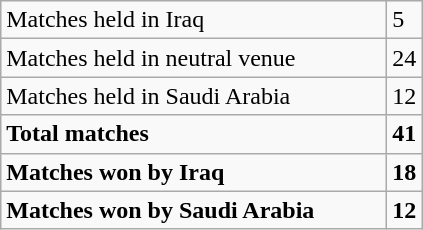<table class="wikitable" style="text-align: left;">
<tr>
<td width=250px>Matches held in Iraq</td>
<td>5</td>
</tr>
<tr>
<td width=250px>Matches held in neutral venue</td>
<td>24</td>
</tr>
<tr>
<td width=250px>Matches held in Saudi Arabia</td>
<td>12</td>
</tr>
<tr>
<td width=250px><strong>Total matches</strong></td>
<td><strong>41</strong></td>
</tr>
<tr>
<td width=250px><strong>Matches won by Iraq</strong></td>
<td><strong>18</strong></td>
</tr>
<tr>
<td width=250px><strong>Matches won by Saudi Arabia</strong></td>
<td><strong>12</strong></td>
</tr>
</table>
